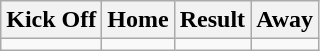<table class="wikitable" style="text-align:center;">
<tr>
<th scope="col">Kick Off</th>
<th scope="col">Home</th>
<th scope="col">Result</th>
<th scope="col">Away</th>
</tr>
<tr>
<td></td>
<td></td>
<td></td>
<td></td>
</tr>
</table>
